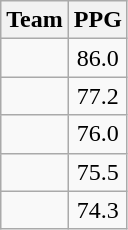<table class=wikitable>
<tr>
<th>Team</th>
<th>PPG</th>
</tr>
<tr>
<td></td>
<td align=center>86.0</td>
</tr>
<tr>
<td></td>
<td align=center>77.2</td>
</tr>
<tr>
<td></td>
<td align=center>76.0</td>
</tr>
<tr>
<td></td>
<td align=center>75.5</td>
</tr>
<tr>
<td></td>
<td align=center>74.3</td>
</tr>
</table>
